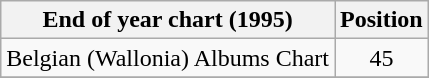<table class="wikitable sortable">
<tr>
<th align="left">End of year chart (1995)</th>
<th align="center">Position</th>
</tr>
<tr>
<td align="left">Belgian (Wallonia) Albums Chart</td>
<td align="center">45</td>
</tr>
<tr>
</tr>
</table>
